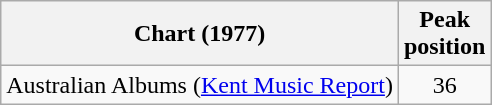<table class="wikitable">
<tr>
<th>Chart (1977)</th>
<th>Peak<br>position</th>
</tr>
<tr>
<td>Australian Albums (<a href='#'>Kent Music Report</a>)</td>
<td align="center">36</td>
</tr>
</table>
